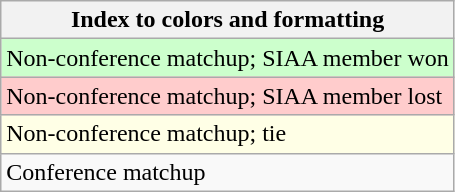<table class="wikitable">
<tr>
<th>Index to colors and formatting</th>
</tr>
<tr bgcolor=#ccffcc>
<td>Non-conference matchup; SIAA member won</td>
</tr>
<tr bgcolor=#ffcccc>
<td>Non-conference matchup; SIAA member lost</td>
</tr>
<tr bgcolor=#ffffe6>
<td>Non-conference matchup; tie</td>
</tr>
<tr>
<td>Conference matchup</td>
</tr>
</table>
